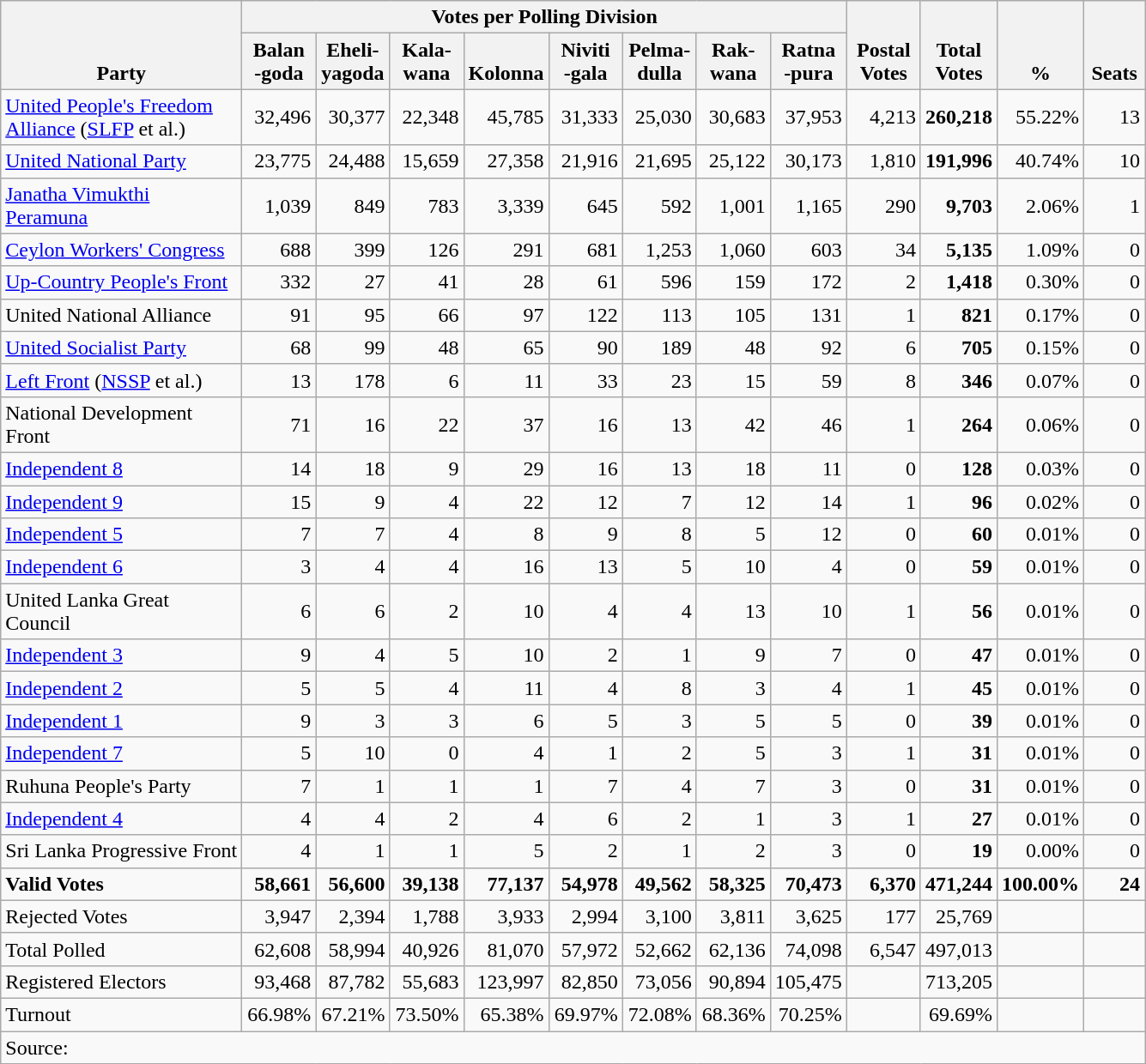<table class="wikitable" border="1" style="text-align:right;">
<tr>
<th align=left valign=bottom rowspan=2 width="180">Party</th>
<th colspan=8>Votes per Polling Division</th>
<th align=center valign=bottom rowspan=2 width="50">Postal<br>Votes</th>
<th align=center valign=bottom rowspan=2 width="50">Total Votes</th>
<th align=center valign=bottom rowspan=2 width="50">%</th>
<th align=center valign=bottom rowspan=2 width="40">Seats</th>
</tr>
<tr>
<th align=center valign=bottom width="50">Balan<br>-goda</th>
<th align=center valign=bottom width="50">Eheli-<br>yagoda</th>
<th align=center valign=bottom width="50">Kala-<br>wana</th>
<th align=center valign=bottom width="50">Kolonna</th>
<th align=center valign=bottom width="50">Niviti<br>-gala</th>
<th align=center valign=bottom width="50">Pelma-<br>dulla</th>
<th align=center valign=bottom width="50">Rak-<br>wana</th>
<th align=center valign=bottom width="50">Ratna<br>-pura</th>
</tr>
<tr>
<td align=left><a href='#'>United People's Freedom Alliance</a> (<a href='#'>SLFP</a> et al.)</td>
<td>32,496</td>
<td>30,377</td>
<td>22,348</td>
<td>45,785</td>
<td>31,333</td>
<td>25,030</td>
<td>30,683</td>
<td>37,953</td>
<td>4,213</td>
<td><strong>260,218</strong></td>
<td>55.22%</td>
<td>13</td>
</tr>
<tr>
<td align=left><a href='#'>United National Party</a></td>
<td>23,775</td>
<td>24,488</td>
<td>15,659</td>
<td>27,358</td>
<td>21,916</td>
<td>21,695</td>
<td>25,122</td>
<td>30,173</td>
<td>1,810</td>
<td><strong>191,996</strong></td>
<td>40.74%</td>
<td>10</td>
</tr>
<tr>
<td align=left><a href='#'>Janatha Vimukthi Peramuna</a></td>
<td>1,039</td>
<td>849</td>
<td>783</td>
<td>3,339</td>
<td>645</td>
<td>592</td>
<td>1,001</td>
<td>1,165</td>
<td>290</td>
<td><strong>9,703</strong></td>
<td>2.06%</td>
<td>1</td>
</tr>
<tr>
<td align=left><a href='#'>Ceylon Workers' Congress</a></td>
<td>688</td>
<td>399</td>
<td>126</td>
<td>291</td>
<td>681</td>
<td>1,253</td>
<td>1,060</td>
<td>603</td>
<td>34</td>
<td><strong>5,135</strong></td>
<td>1.09%</td>
<td>0</td>
</tr>
<tr>
<td align=left><a href='#'>Up-Country People's Front</a></td>
<td>332</td>
<td>27</td>
<td>41</td>
<td>28</td>
<td>61</td>
<td>596</td>
<td>159</td>
<td>172</td>
<td>2</td>
<td><strong>1,418</strong></td>
<td>0.30%</td>
<td>0</td>
</tr>
<tr>
<td align=left>United National Alliance</td>
<td>91</td>
<td>95</td>
<td>66</td>
<td>97</td>
<td>122</td>
<td>113</td>
<td>105</td>
<td>131</td>
<td>1</td>
<td><strong>821</strong></td>
<td>0.17%</td>
<td>0</td>
</tr>
<tr>
<td align=left><a href='#'>United Socialist Party</a></td>
<td>68</td>
<td>99</td>
<td>48</td>
<td>65</td>
<td>90</td>
<td>189</td>
<td>48</td>
<td>92</td>
<td>6</td>
<td><strong>705</strong></td>
<td>0.15%</td>
<td>0</td>
</tr>
<tr>
<td align=left><a href='#'>Left Front</a> (<a href='#'>NSSP</a> et al.)</td>
<td>13</td>
<td>178</td>
<td>6</td>
<td>11</td>
<td>33</td>
<td>23</td>
<td>15</td>
<td>59</td>
<td>8</td>
<td><strong>346</strong></td>
<td>0.07%</td>
<td>0</td>
</tr>
<tr>
<td align=left>National Development Front</td>
<td>71</td>
<td>16</td>
<td>22</td>
<td>37</td>
<td>16</td>
<td>13</td>
<td>42</td>
<td>46</td>
<td>1</td>
<td><strong>264</strong></td>
<td>0.06%</td>
<td>0</td>
</tr>
<tr>
<td align=left><a href='#'>Independent 8</a></td>
<td>14</td>
<td>18</td>
<td>9</td>
<td>29</td>
<td>16</td>
<td>13</td>
<td>18</td>
<td>11</td>
<td>0</td>
<td><strong>128</strong></td>
<td>0.03%</td>
<td>0</td>
</tr>
<tr>
<td align=left><a href='#'>Independent 9</a></td>
<td>15</td>
<td>9</td>
<td>4</td>
<td>22</td>
<td>12</td>
<td>7</td>
<td>12</td>
<td>14</td>
<td>1</td>
<td><strong>96</strong></td>
<td>0.02%</td>
<td>0</td>
</tr>
<tr>
<td align=left><a href='#'>Independent 5</a></td>
<td>7</td>
<td>7</td>
<td>4</td>
<td>8</td>
<td>9</td>
<td>8</td>
<td>5</td>
<td>12</td>
<td>0</td>
<td><strong>60</strong></td>
<td>0.01%</td>
<td>0</td>
</tr>
<tr>
<td align=left><a href='#'>Independent 6</a></td>
<td>3</td>
<td>4</td>
<td>4</td>
<td>16</td>
<td>13</td>
<td>5</td>
<td>10</td>
<td>4</td>
<td>0</td>
<td><strong>59</strong></td>
<td>0.01%</td>
<td>0</td>
</tr>
<tr>
<td align=left>United Lanka Great Council</td>
<td>6</td>
<td>6</td>
<td>2</td>
<td>10</td>
<td>4</td>
<td>4</td>
<td>13</td>
<td>10</td>
<td>1</td>
<td><strong>56</strong></td>
<td>0.01%</td>
<td>0</td>
</tr>
<tr>
<td align=left><a href='#'>Independent 3</a></td>
<td>9</td>
<td>4</td>
<td>5</td>
<td>10</td>
<td>2</td>
<td>1</td>
<td>9</td>
<td>7</td>
<td>0</td>
<td><strong>47</strong></td>
<td>0.01%</td>
<td>0</td>
</tr>
<tr>
<td align=left><a href='#'>Independent 2</a></td>
<td>5</td>
<td>5</td>
<td>4</td>
<td>11</td>
<td>4</td>
<td>8</td>
<td>3</td>
<td>4</td>
<td>1</td>
<td><strong>45</strong></td>
<td>0.01%</td>
<td>0</td>
</tr>
<tr>
<td align=left><a href='#'>Independent 1</a></td>
<td>9</td>
<td>3</td>
<td>3</td>
<td>6</td>
<td>5</td>
<td>3</td>
<td>5</td>
<td>5</td>
<td>0</td>
<td><strong>39</strong></td>
<td>0.01%</td>
<td>0</td>
</tr>
<tr>
<td align=left><a href='#'>Independent 7</a></td>
<td>5</td>
<td>10</td>
<td>0</td>
<td>4</td>
<td>1</td>
<td>2</td>
<td>5</td>
<td>3</td>
<td>1</td>
<td><strong>31</strong></td>
<td>0.01%</td>
<td>0</td>
</tr>
<tr>
<td align=left>Ruhuna People's Party</td>
<td>7</td>
<td>1</td>
<td>1</td>
<td>1</td>
<td>7</td>
<td>4</td>
<td>7</td>
<td>3</td>
<td>0</td>
<td><strong>31</strong></td>
<td>0.01%</td>
<td>0</td>
</tr>
<tr>
<td align=left><a href='#'>Independent 4</a></td>
<td>4</td>
<td>4</td>
<td>2</td>
<td>4</td>
<td>6</td>
<td>2</td>
<td>1</td>
<td>3</td>
<td>1</td>
<td><strong>27</strong></td>
<td>0.01%</td>
<td>0</td>
</tr>
<tr>
<td align=left>Sri Lanka Progressive Front</td>
<td>4</td>
<td>1</td>
<td>1</td>
<td>5</td>
<td>2</td>
<td>1</td>
<td>2</td>
<td>3</td>
<td>0</td>
<td><strong>19</strong></td>
<td>0.00%</td>
<td>0</td>
</tr>
<tr>
<td align=left><strong>Valid Votes</strong></td>
<td><strong>58,661</strong></td>
<td><strong>56,600</strong></td>
<td><strong>39,138</strong></td>
<td><strong>77,137</strong></td>
<td><strong>54,978</strong></td>
<td><strong>49,562</strong></td>
<td><strong>58,325</strong></td>
<td><strong>70,473</strong></td>
<td><strong>6,370</strong></td>
<td><strong>471,244</strong></td>
<td><strong>100.00%</strong></td>
<td><strong>24</strong></td>
</tr>
<tr>
<td align=left>Rejected Votes</td>
<td>3,947</td>
<td>2,394</td>
<td>1,788</td>
<td>3,933</td>
<td>2,994</td>
<td>3,100</td>
<td>3,811</td>
<td>3,625</td>
<td>177</td>
<td>25,769</td>
<td></td>
<td></td>
</tr>
<tr>
<td align=left>Total Polled</td>
<td>62,608</td>
<td>58,994</td>
<td>40,926</td>
<td>81,070</td>
<td>57,972</td>
<td>52,662</td>
<td>62,136</td>
<td>74,098</td>
<td>6,547</td>
<td>497,013</td>
<td></td>
<td></td>
</tr>
<tr>
<td align=left>Registered Electors</td>
<td>93,468</td>
<td>87,782</td>
<td>55,683</td>
<td>123,997</td>
<td>82,850</td>
<td>73,056</td>
<td>90,894</td>
<td>105,475</td>
<td></td>
<td>713,205</td>
<td></td>
<td></td>
</tr>
<tr>
<td align=left>Turnout</td>
<td>66.98%</td>
<td>67.21%</td>
<td>73.50%</td>
<td>65.38%</td>
<td>69.97%</td>
<td>72.08%</td>
<td>68.36%</td>
<td>70.25%</td>
<td></td>
<td>69.69%</td>
<td></td>
<td></td>
</tr>
<tr>
<td align=left colspan=14>Source:</td>
</tr>
</table>
